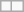<table class="wikitable">
<tr>
<td></td>
<td></td>
</tr>
</table>
